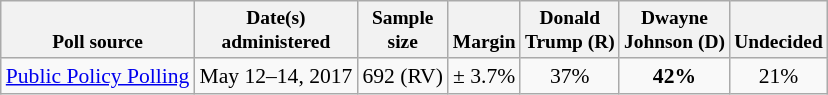<table class="wikitable sortable" style="font-size:90%;text-align:center;">
<tr valign=bottom style="font-size:90%;">
<th>Poll source</th>
<th>Date(s)<br>administered</th>
<th>Sample<br>size</th>
<th>Margin<br></th>
<th>Donald<br>Trump (R)</th>
<th>Dwayne<br>Johnson (D)</th>
<th>Undecided</th>
</tr>
<tr>
<td style="text-align:left;"><a href='#'>Public Policy Polling</a></td>
<td>May 12–14, 2017</td>
<td>692 (RV)</td>
<td>± 3.7%</td>
<td>37%</td>
<td><strong>42%</strong></td>
<td>21%</td>
</tr>
</table>
